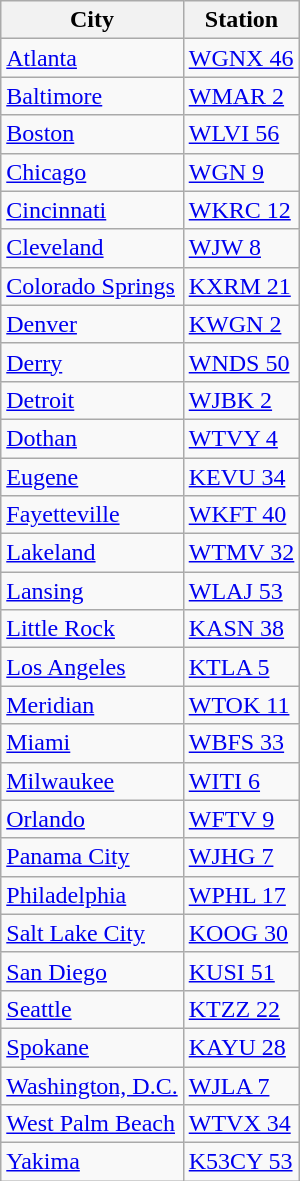<table class="wikitable">
<tr>
<th>City</th>
<th>Station</th>
</tr>
<tr>
<td><a href='#'>Atlanta</a></td>
<td><a href='#'>WGNX 46</a></td>
</tr>
<tr>
<td><a href='#'>Baltimore</a></td>
<td><a href='#'>WMAR 2</a></td>
</tr>
<tr>
<td><a href='#'>Boston</a></td>
<td><a href='#'>WLVI 56</a></td>
</tr>
<tr>
<td><a href='#'>Chicago</a></td>
<td><a href='#'>WGN 9</a></td>
</tr>
<tr>
<td><a href='#'>Cincinnati</a></td>
<td><a href='#'>WKRC 12</a></td>
</tr>
<tr>
<td><a href='#'>Cleveland</a></td>
<td><a href='#'>WJW 8</a></td>
</tr>
<tr>
<td><a href='#'>Colorado Springs</a></td>
<td><a href='#'>KXRM 21</a></td>
</tr>
<tr>
<td><a href='#'>Denver</a></td>
<td><a href='#'>KWGN 2</a></td>
</tr>
<tr>
<td><a href='#'>Derry</a></td>
<td><a href='#'>WNDS 50</a></td>
</tr>
<tr>
<td><a href='#'>Detroit</a></td>
<td><a href='#'>WJBK 2</a></td>
</tr>
<tr>
<td><a href='#'>Dothan</a></td>
<td><a href='#'>WTVY 4</a></td>
</tr>
<tr>
<td><a href='#'>Eugene</a></td>
<td><a href='#'>KEVU 34</a></td>
</tr>
<tr>
<td><a href='#'>Fayetteville</a></td>
<td><a href='#'>WKFT 40</a></td>
</tr>
<tr>
<td><a href='#'>Lakeland</a></td>
<td><a href='#'>WTMV 32</a></td>
</tr>
<tr>
<td><a href='#'>Lansing</a></td>
<td><a href='#'>WLAJ 53</a></td>
</tr>
<tr>
<td><a href='#'>Little Rock</a></td>
<td><a href='#'>KASN 38</a></td>
</tr>
<tr>
<td><a href='#'>Los Angeles</a></td>
<td><a href='#'>KTLA 5</a></td>
</tr>
<tr>
<td><a href='#'>Meridian</a></td>
<td><a href='#'>WTOK 11</a></td>
</tr>
<tr>
<td><a href='#'>Miami</a></td>
<td><a href='#'>WBFS 33</a></td>
</tr>
<tr>
<td><a href='#'>Milwaukee</a></td>
<td><a href='#'>WITI 6</a></td>
</tr>
<tr>
<td><a href='#'>Orlando</a></td>
<td><a href='#'>WFTV 9</a></td>
</tr>
<tr>
<td><a href='#'>Panama City</a></td>
<td><a href='#'>WJHG 7</a></td>
</tr>
<tr>
<td><a href='#'>Philadelphia</a></td>
<td><a href='#'>WPHL 17</a></td>
</tr>
<tr>
<td><a href='#'>Salt Lake City</a></td>
<td><a href='#'>KOOG 30</a></td>
</tr>
<tr>
<td><a href='#'>San Diego</a></td>
<td><a href='#'>KUSI 51</a></td>
</tr>
<tr>
<td><a href='#'>Seattle</a></td>
<td><a href='#'>KTZZ 22</a></td>
</tr>
<tr>
<td><a href='#'>Spokane</a></td>
<td><a href='#'>KAYU 28</a></td>
</tr>
<tr>
<td><a href='#'>Washington, D.C.</a></td>
<td><a href='#'>WJLA 7</a></td>
</tr>
<tr>
<td><a href='#'>West Palm Beach</a></td>
<td><a href='#'>WTVX 34</a></td>
</tr>
<tr>
<td><a href='#'>Yakima</a></td>
<td><a href='#'>K53CY 53</a></td>
</tr>
</table>
